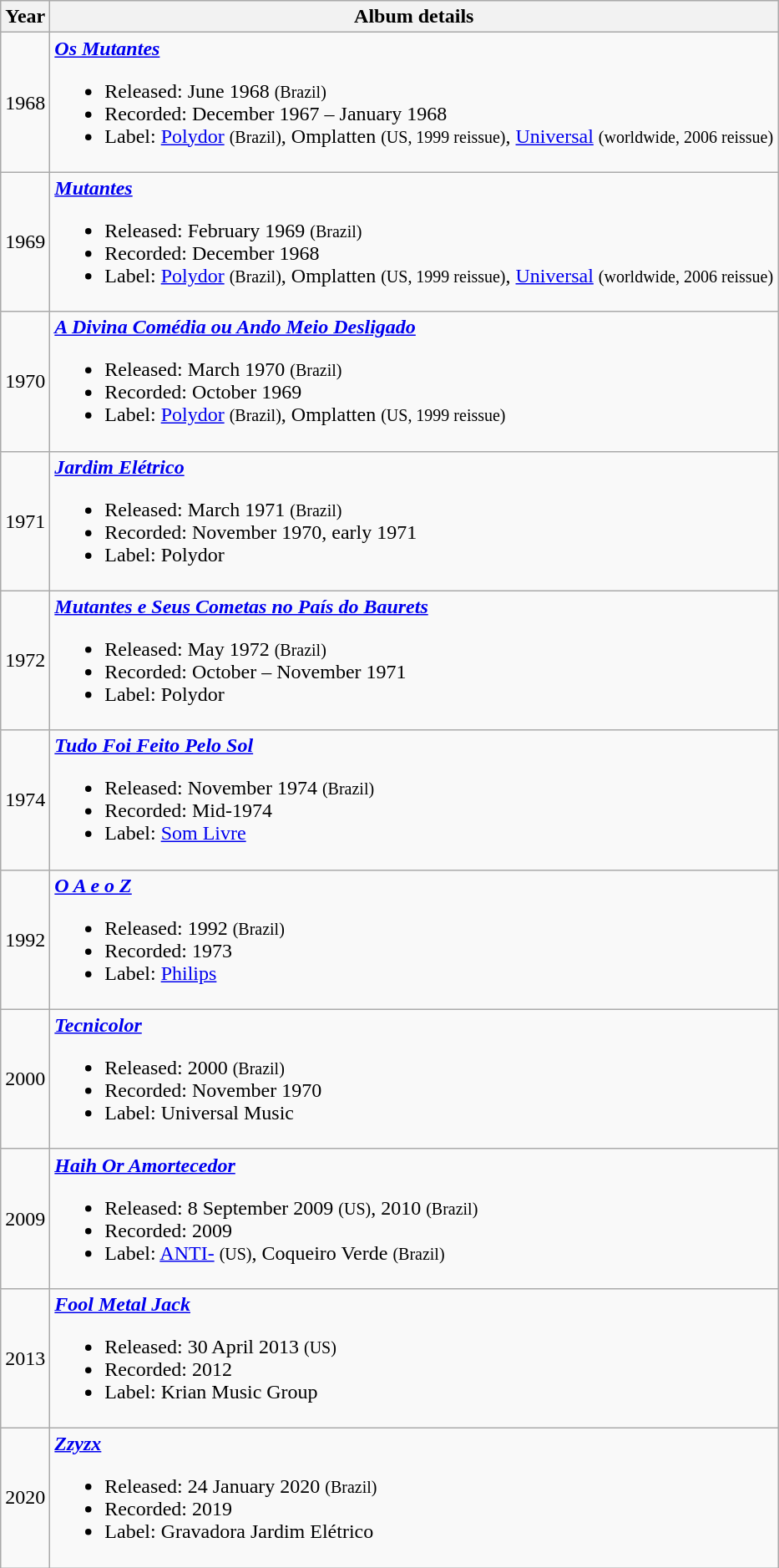<table class="wikitable">
<tr>
<th>Year</th>
<th>Album details</th>
</tr>
<tr>
<td>1968</td>
<td><strong><em><a href='#'>Os Mutantes</a></em></strong><br><ul><li>Released: June 1968 <small>(Brazil)</small></li><li>Recorded: December 1967 – January 1968</li><li>Label: <a href='#'>Polydor</a> <small>(Brazil)</small>, Omplatten <small>(US, 1999 reissue)</small>, <a href='#'>Universal</a> <small>(worldwide, 2006 reissue)</small></li></ul></td>
</tr>
<tr>
<td>1969</td>
<td><strong><em><a href='#'>Mutantes</a></em></strong><br><ul><li>Released: February 1969 <small>(Brazil)</small></li><li>Recorded: December 1968</li><li>Label: <a href='#'>Polydor</a> <small>(Brazil)</small>, Omplatten <small>(US, 1999 reissue)</small>, <a href='#'>Universal</a> <small>(worldwide, 2006 reissue)</small></li></ul></td>
</tr>
<tr>
<td>1970</td>
<td><strong><em><a href='#'>A Divina Comédia ou Ando Meio Desligado</a></em></strong><br><ul><li>Released: March 1970 <small>(Brazil)</small></li><li>Recorded: October 1969</li><li>Label: <a href='#'>Polydor</a> <small>(Brazil)</small>, Omplatten <small>(US, 1999 reissue)</small></li></ul></td>
</tr>
<tr>
<td>1971</td>
<td><strong><em><a href='#'>Jardim Elétrico</a></em></strong><br><ul><li>Released: March 1971 <small>(Brazil)</small></li><li>Recorded: November 1970, early 1971</li><li>Label: Polydor</li></ul></td>
</tr>
<tr>
<td>1972</td>
<td><strong><em><a href='#'>Mutantes e Seus Cometas no País do Baurets</a></em></strong><br><ul><li>Released: May 1972 <small>(Brazil)</small></li><li>Recorded: October – November 1971</li><li>Label: Polydor</li></ul></td>
</tr>
<tr>
<td>1974</td>
<td><strong><em><a href='#'>Tudo Foi Feito Pelo Sol</a></em></strong><br><ul><li>Released: November 1974 <small>(Brazil)</small></li><li>Recorded: Mid-1974</li><li>Label: <a href='#'>Som Livre</a></li></ul></td>
</tr>
<tr>
<td>1992</td>
<td><strong><em><a href='#'>O A e o Z</a></em></strong><br><ul><li>Released: 1992 <small>(Brazil)</small></li><li>Recorded: 1973</li><li>Label: <a href='#'>Philips</a></li></ul></td>
</tr>
<tr>
<td>2000</td>
<td><strong><em><a href='#'>Tecnicolor</a></em></strong><br><ul><li>Released: 2000 <small>(Brazil)</small></li><li>Recorded: November 1970</li><li>Label: Universal Music</li></ul></td>
</tr>
<tr>
<td>2009</td>
<td><strong><em><a href='#'>Haih Or Amortecedor</a></em></strong><br><ul><li>Released: 8 September 2009 <small>(US)</small>, 2010 <small>(Brazil)</small></li><li>Recorded: 2009</li><li>Label: <a href='#'>ANTI-</a> <small>(US)</small>, Coqueiro Verde <small>(Brazil)</small></li></ul></td>
</tr>
<tr>
<td>2013</td>
<td><strong><em><a href='#'>Fool Metal Jack</a></em></strong><br><ul><li>Released: 30 April 2013 <small>(US)</small></li><li>Recorded: 2012</li><li>Label: Krian Music Group</li></ul></td>
</tr>
<tr>
<td>2020</td>
<td><strong><em><a href='#'>Zzyzx</a></em></strong><br><ul><li>Released: 24 January 2020 <small>(Brazil)</small></li><li>Recorded: 2019</li><li>Label: Gravadora Jardim Elétrico</li></ul></td>
</tr>
</table>
